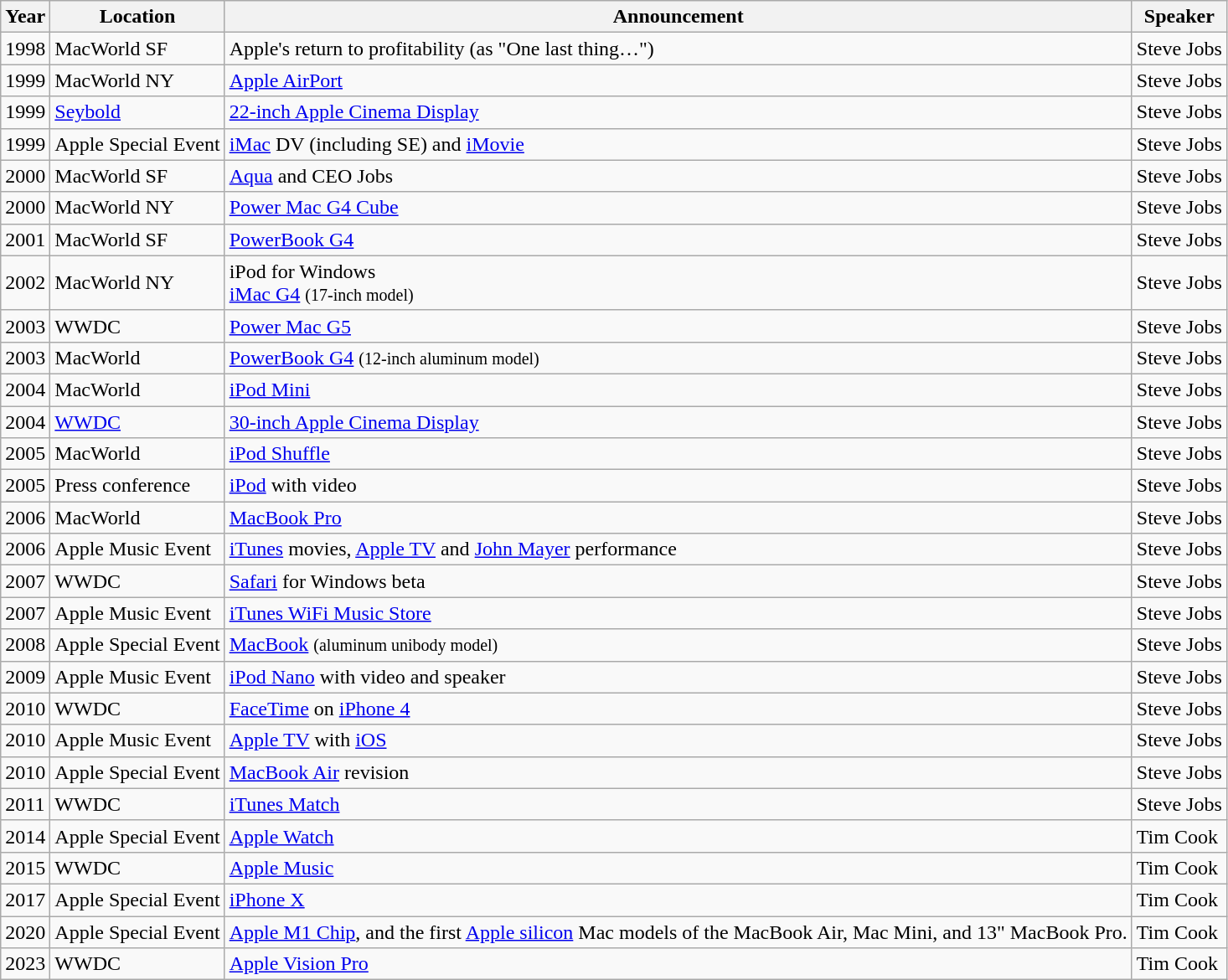<table class="wikitable">
<tr>
<th>Year</th>
<th>Location</th>
<th>Announcement</th>
<th>Speaker</th>
</tr>
<tr>
<td>1998</td>
<td>MacWorld SF</td>
<td>Apple's return to profitability (as "One last thing…")</td>
<td>Steve Jobs</td>
</tr>
<tr>
<td>1999</td>
<td>MacWorld NY</td>
<td><a href='#'>Apple AirPort</a></td>
<td>Steve Jobs</td>
</tr>
<tr>
<td>1999</td>
<td><a href='#'>Seybold</a></td>
<td><a href='#'>22-inch Apple Cinema Display</a></td>
<td>Steve Jobs</td>
</tr>
<tr>
<td>1999</td>
<td>Apple Special Event</td>
<td><a href='#'>iMac</a> DV (including SE) and <a href='#'>iMovie</a></td>
<td>Steve Jobs</td>
</tr>
<tr>
<td>2000</td>
<td>MacWorld SF</td>
<td><a href='#'>Aqua</a> and CEO Jobs</td>
<td>Steve Jobs</td>
</tr>
<tr>
<td>2000</td>
<td>MacWorld NY</td>
<td><a href='#'>Power Mac G4 Cube</a></td>
<td>Steve Jobs</td>
</tr>
<tr>
<td>2001</td>
<td>MacWorld SF</td>
<td><a href='#'>PowerBook G4</a></td>
<td>Steve Jobs</td>
</tr>
<tr>
<td>2002</td>
<td>MacWorld NY</td>
<td>iPod for Windows<br><a href='#'>iMac G4</a> <small>(17-inch model)</small></td>
<td>Steve Jobs</td>
</tr>
<tr>
<td>2003</td>
<td>WWDC</td>
<td><a href='#'>Power Mac G5</a></td>
<td>Steve Jobs</td>
</tr>
<tr>
<td>2003</td>
<td>MacWorld</td>
<td><a href='#'>PowerBook G4</a> <small>(12-inch aluminum model)</small></td>
<td>Steve Jobs</td>
</tr>
<tr>
<td>2004</td>
<td>MacWorld</td>
<td><a href='#'>iPod Mini</a></td>
<td>Steve Jobs</td>
</tr>
<tr>
<td>2004</td>
<td><a href='#'>WWDC</a></td>
<td><a href='#'>30-inch Apple Cinema Display</a></td>
<td>Steve Jobs</td>
</tr>
<tr>
<td>2005</td>
<td>MacWorld</td>
<td><a href='#'>iPod Shuffle</a></td>
<td>Steve Jobs</td>
</tr>
<tr>
<td>2005</td>
<td>Press conference</td>
<td><a href='#'>iPod</a> with video</td>
<td>Steve Jobs</td>
</tr>
<tr>
<td>2006</td>
<td>MacWorld</td>
<td><a href='#'>MacBook Pro</a></td>
<td>Steve Jobs</td>
</tr>
<tr>
<td>2006</td>
<td>Apple Music Event</td>
<td><a href='#'>iTunes</a> movies, <a href='#'>Apple TV</a> and <a href='#'>John Mayer</a> performance</td>
<td>Steve Jobs</td>
</tr>
<tr>
<td>2007</td>
<td>WWDC</td>
<td><a href='#'>Safari</a> for Windows beta</td>
<td>Steve Jobs</td>
</tr>
<tr>
<td>2007</td>
<td>Apple Music Event</td>
<td><a href='#'>iTunes WiFi Music Store</a></td>
<td>Steve Jobs</td>
</tr>
<tr>
<td>2008</td>
<td>Apple Special Event</td>
<td><a href='#'>MacBook</a> <small>(aluminum unibody model)</small></td>
<td>Steve Jobs</td>
</tr>
<tr>
<td>2009</td>
<td>Apple Music Event</td>
<td><a href='#'>iPod Nano</a> with video and speaker</td>
<td>Steve Jobs</td>
</tr>
<tr>
<td>2010</td>
<td>WWDC</td>
<td><a href='#'>FaceTime</a> on <a href='#'>iPhone 4</a></td>
<td>Steve Jobs</td>
</tr>
<tr>
<td>2010</td>
<td>Apple Music Event</td>
<td><a href='#'>Apple TV</a> with <a href='#'>iOS</a></td>
<td>Steve Jobs</td>
</tr>
<tr>
<td>2010</td>
<td>Apple Special Event</td>
<td><a href='#'>MacBook Air</a> revision</td>
<td>Steve Jobs</td>
</tr>
<tr>
<td>2011</td>
<td>WWDC</td>
<td><a href='#'>iTunes Match</a></td>
<td>Steve Jobs</td>
</tr>
<tr>
<td>2014</td>
<td>Apple Special Event</td>
<td><a href='#'>Apple Watch</a></td>
<td>Tim Cook</td>
</tr>
<tr>
<td>2015</td>
<td>WWDC</td>
<td><a href='#'>Apple Music</a></td>
<td>Tim Cook</td>
</tr>
<tr>
<td>2017</td>
<td>Apple Special Event</td>
<td><a href='#'>iPhone X</a></td>
<td>Tim Cook</td>
</tr>
<tr>
<td>2020</td>
<td>Apple Special Event</td>
<td><a href='#'>Apple M1 Chip</a>, and the first <a href='#'>Apple silicon</a> Mac models of the MacBook Air, Mac Mini, and 13" MacBook Pro.</td>
<td>Tim Cook</td>
</tr>
<tr>
<td>2023</td>
<td>WWDC</td>
<td><a href='#'>Apple Vision Pro</a></td>
<td>Tim Cook</td>
</tr>
</table>
